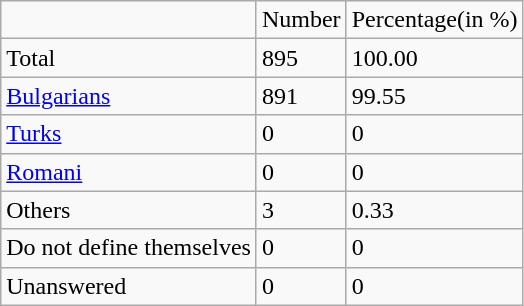<table class="wikitable">
<tr>
<td></td>
<td>Number</td>
<td>Percentage(in %)</td>
</tr>
<tr>
<td>Total</td>
<td>895</td>
<td>100.00</td>
</tr>
<tr>
<td><a href='#'>Bulgarians</a></td>
<td>891</td>
<td>99.55</td>
</tr>
<tr>
<td><a href='#'>Turks</a></td>
<td>0</td>
<td>0</td>
</tr>
<tr>
<td><a href='#'>Romani</a></td>
<td>0</td>
<td>0</td>
</tr>
<tr>
<td>Others</td>
<td>3</td>
<td>0.33</td>
</tr>
<tr>
<td>Do not define themselves</td>
<td>0</td>
<td>0</td>
</tr>
<tr>
<td>Unanswered</td>
<td>0</td>
<td>0</td>
</tr>
</table>
